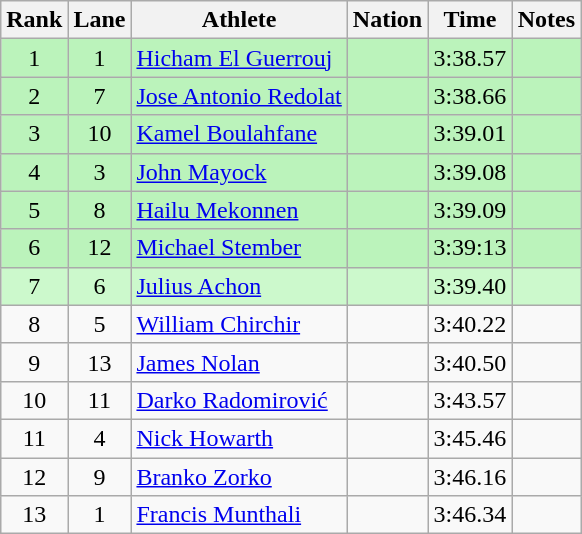<table class="wikitable sortable" style="text-align:center">
<tr>
<th>Rank</th>
<th>Lane</th>
<th>Athlete</th>
<th>Nation</th>
<th>Time</th>
<th>Notes</th>
</tr>
<tr bgcolor=bbf3bb>
<td>1</td>
<td>1</td>
<td align="left"><a href='#'>Hicham El Guerrouj</a></td>
<td align="left"></td>
<td>3:38.57</td>
<td></td>
</tr>
<tr bgcolor=bbf3bb>
<td>2</td>
<td>7</td>
<td align="left"><a href='#'>Jose Antonio Redolat</a></td>
<td align="left"></td>
<td>3:38.66</td>
<td></td>
</tr>
<tr bgcolor=bbf3bb>
<td>3</td>
<td>10</td>
<td align="left"><a href='#'>Kamel Boulahfane</a></td>
<td align="left"></td>
<td>3:39.01</td>
<td></td>
</tr>
<tr bgcolor=bbf3bb>
<td>4</td>
<td>3</td>
<td align="left"><a href='#'>John Mayock</a></td>
<td align="left"></td>
<td>3:39.08</td>
<td></td>
</tr>
<tr bgcolor=bbf3bb>
<td>5</td>
<td>8</td>
<td align="left"><a href='#'>Hailu Mekonnen</a></td>
<td align="left"></td>
<td>3:39.09</td>
<td></td>
</tr>
<tr bgcolor=bbf3bb>
<td>6</td>
<td>12</td>
<td align="left"><a href='#'>Michael Stember</a></td>
<td align="left"></td>
<td>3:39:13</td>
<td></td>
</tr>
<tr bgcolor=ccf9cc>
<td>7</td>
<td>6</td>
<td align="left"><a href='#'>Julius Achon</a></td>
<td align="left"></td>
<td>3:39.40</td>
<td></td>
</tr>
<tr>
<td>8</td>
<td>5</td>
<td align="left"><a href='#'>William Chirchir</a></td>
<td align="left"></td>
<td>3:40.22</td>
<td></td>
</tr>
<tr>
<td>9</td>
<td>13</td>
<td align="left"><a href='#'>James Nolan</a></td>
<td align="left"></td>
<td>3:40.50</td>
<td></td>
</tr>
<tr>
<td>10</td>
<td>11</td>
<td align="left"><a href='#'>Darko Radomirović</a></td>
<td align="left"></td>
<td>3:43.57</td>
<td></td>
</tr>
<tr>
<td>11</td>
<td>4</td>
<td align="left"><a href='#'>Nick Howarth</a></td>
<td align="left"></td>
<td>3:45.46</td>
<td></td>
</tr>
<tr>
<td>12</td>
<td>9</td>
<td align="left"><a href='#'>Branko Zorko</a></td>
<td align="left"></td>
<td>3:46.16</td>
<td></td>
</tr>
<tr>
<td>13</td>
<td>1</td>
<td align="left"><a href='#'>Francis Munthali</a></td>
<td align="left"></td>
<td>3:46.34</td>
<td></td>
</tr>
</table>
